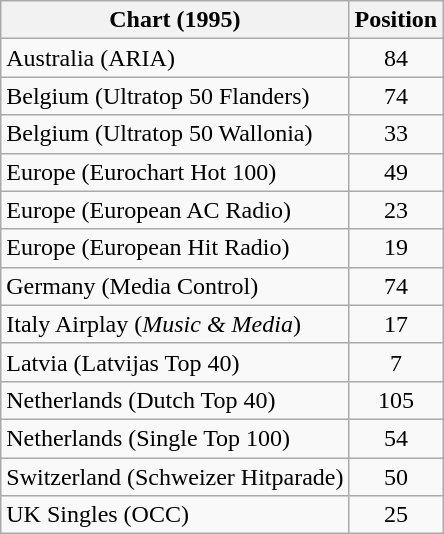<table class="wikitable sortable">
<tr>
<th>Chart (1995)</th>
<th>Position</th>
</tr>
<tr>
<td>Australia (ARIA)</td>
<td style="text-align:center;">84</td>
</tr>
<tr>
<td>Belgium (Ultratop 50 Flanders)</td>
<td style="text-align:center;">74</td>
</tr>
<tr>
<td>Belgium (Ultratop 50 Wallonia)</td>
<td style="text-align:center;">33</td>
</tr>
<tr>
<td>Europe (Eurochart Hot 100)</td>
<td style="text-align:center;">49</td>
</tr>
<tr>
<td>Europe (European AC Radio)</td>
<td style="text-align:center;">23</td>
</tr>
<tr>
<td>Europe (European Hit Radio)</td>
<td style="text-align:center;">19</td>
</tr>
<tr>
<td>Germany (Media Control)</td>
<td style="text-align:center;">74</td>
</tr>
<tr>
<td>Italy Airplay (<em>Music & Media</em>)</td>
<td align="center">17</td>
</tr>
<tr>
<td>Latvia (Latvijas Top 40)</td>
<td align="center">7</td>
</tr>
<tr>
<td>Netherlands (Dutch Top 40)</td>
<td style="text-align:center;">105</td>
</tr>
<tr>
<td>Netherlands (Single Top 100)</td>
<td style="text-align:center;">54</td>
</tr>
<tr>
<td>Switzerland (Schweizer Hitparade)</td>
<td style="text-align:center;">50</td>
</tr>
<tr>
<td>UK Singles (OCC)</td>
<td style="text-align:center;">25</td>
</tr>
</table>
